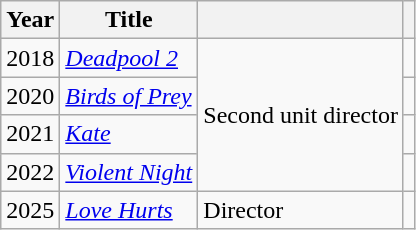<table class="wikitable sortable">
<tr>
<th>Year</th>
<th>Title</th>
<th></th>
<th></th>
</tr>
<tr>
<td>2018</td>
<td><em><a href='#'>Deadpool 2</a></em></td>
<td rowspan="4">Second unit director</td>
<td></td>
</tr>
<tr>
<td>2020</td>
<td><a href='#'><em>Birds of Prey</em></a></td>
<td></td>
</tr>
<tr>
<td>2021</td>
<td><a href='#'><em>Kate</em></a></td>
<td></td>
</tr>
<tr>
<td>2022</td>
<td><a href='#'><em>Violent Night</em></a></td>
<td></td>
</tr>
<tr>
<td>2025</td>
<td><em><a href='#'>Love Hurts</a></em></td>
<td>Director</td>
<td></td>
</tr>
</table>
